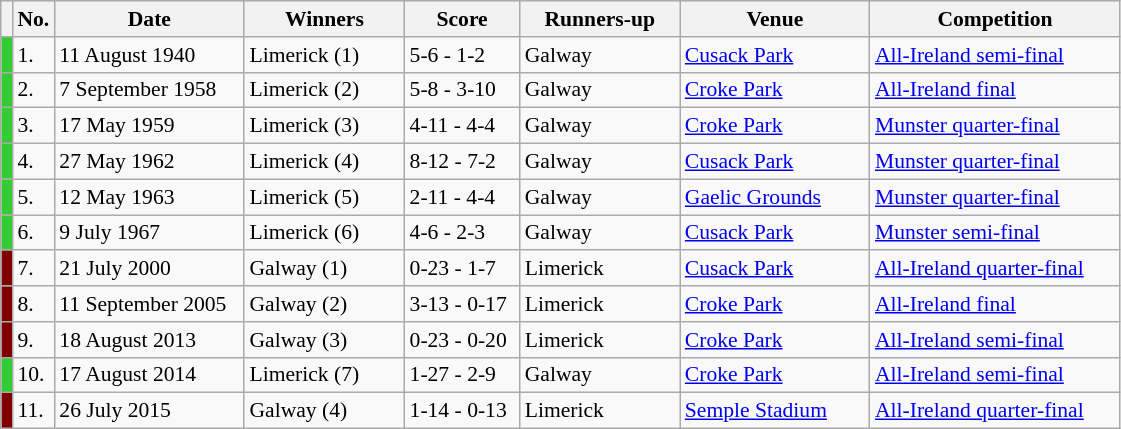<table class="wikitable" style="font-size:90%">
<tr>
<th width=1></th>
<th width=5>No.</th>
<th width=120>Date</th>
<th width=100>Winners</th>
<th width=70>Score</th>
<th width=100>Runners-up</th>
<th width=120>Venue</th>
<th width=160>Competition</th>
</tr>
<tr>
<td style="background-color:#32CD32"></td>
<td>1.</td>
<td>11 August 1940</td>
<td>Limerick (1)</td>
<td>5-6 - 1-2</td>
<td>Galway</td>
<td><a href='#'>Cusack Park</a></td>
<td><a href='#'>All-Ireland semi-final</a></td>
</tr>
<tr>
<td style="background-color:#32CD32"></td>
<td>2.</td>
<td>7 September 1958</td>
<td>Limerick (2)</td>
<td>5-8 - 3-10</td>
<td>Galway</td>
<td><a href='#'>Croke Park</a></td>
<td><a href='#'>All-Ireland final</a></td>
</tr>
<tr>
<td style="background-color:#32CD32"></td>
<td>3.</td>
<td>17 May 1959</td>
<td>Limerick (3)</td>
<td>4-11 - 4-4</td>
<td>Galway</td>
<td><a href='#'>Croke Park</a></td>
<td><a href='#'>Munster quarter-final</a></td>
</tr>
<tr>
<td style="background-color:#32CD32"></td>
<td>4.</td>
<td>27 May 1962</td>
<td>Limerick (4)</td>
<td>8-12 - 7-2</td>
<td>Galway</td>
<td><a href='#'>Cusack Park</a></td>
<td><a href='#'>Munster quarter-final</a></td>
</tr>
<tr>
<td style="background-color:#32CD32"></td>
<td>5.</td>
<td>12 May 1963</td>
<td>Limerick (5)</td>
<td>2-11 - 4-4</td>
<td>Galway</td>
<td><a href='#'>Gaelic Grounds</a></td>
<td><a href='#'>Munster quarter-final</a></td>
</tr>
<tr>
<td style="background-color:#32CD32"></td>
<td>6.</td>
<td>9 July 1967</td>
<td>Limerick (6)</td>
<td>4-6 - 2-3</td>
<td>Galway</td>
<td><a href='#'>Cusack Park</a></td>
<td><a href='#'>Munster semi-final</a></td>
</tr>
<tr>
<td style="background-color:#800000"></td>
<td>7.</td>
<td>21 July 2000</td>
<td>Galway (1)</td>
<td>0-23 - 1-7</td>
<td>Limerick</td>
<td><a href='#'>Cusack Park</a></td>
<td><a href='#'>All-Ireland quarter-final</a></td>
</tr>
<tr>
<td style="background-color:#800000"></td>
<td>8.</td>
<td>11 September 2005</td>
<td>Galway (2)</td>
<td>3-13 - 0-17</td>
<td>Limerick</td>
<td><a href='#'>Croke Park</a></td>
<td><a href='#'>All-Ireland final</a></td>
</tr>
<tr>
<td style="background-color:#800000"></td>
<td>9.</td>
<td>18 August 2013</td>
<td>Galway (3)</td>
<td>0-23 - 0-20</td>
<td>Limerick</td>
<td><a href='#'>Croke Park</a></td>
<td><a href='#'>All-Ireland semi-final</a></td>
</tr>
<tr>
<td style="background-color:#32CD32"></td>
<td>10.</td>
<td>17 August 2014</td>
<td>Limerick (7)</td>
<td>1-27 - 2-9</td>
<td>Galway</td>
<td><a href='#'>Croke Park</a></td>
<td><a href='#'>All-Ireland semi-final</a></td>
</tr>
<tr>
<td style="background-color:#800000"></td>
<td>11.</td>
<td>26 July 2015</td>
<td>Galway (4)</td>
<td>1-14 - 0-13</td>
<td>Limerick</td>
<td><a href='#'>Semple Stadium</a></td>
<td><a href='#'>All-Ireland quarter-final</a></td>
</tr>
</table>
